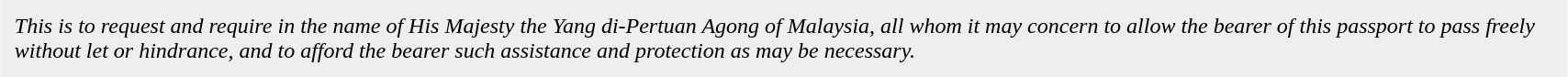<table border="0" cellpadding="10" cellspacing="0" align="center" width="90%" style="background-color: #EEEEEE;">
<tr ---->
<td><em>This is to request and require in the name of His Majesty the Yang di-Pertuan Agong of Malaysia, all whom it may concern to allow the bearer of this passport to pass freely without let or hindrance, and to afford the bearer such assistance and protection as may be necessary.</em></td>
</tr>
</table>
